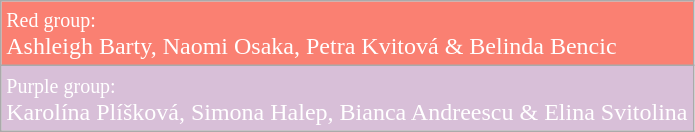<table class="wikitable">
<tr style="background: Salmon; color: white">
<td><small>Red group:</small><br> Ashleigh Barty, Naomi Osaka, Petra Kvitová & Belinda Bencic</td>
</tr>
<tr style="background: thistle; color: white">
<td><small>Purple group:</small><br> Karolína Plíšková, Simona Halep, Bianca Andreescu & Elina Svitolina</td>
</tr>
</table>
